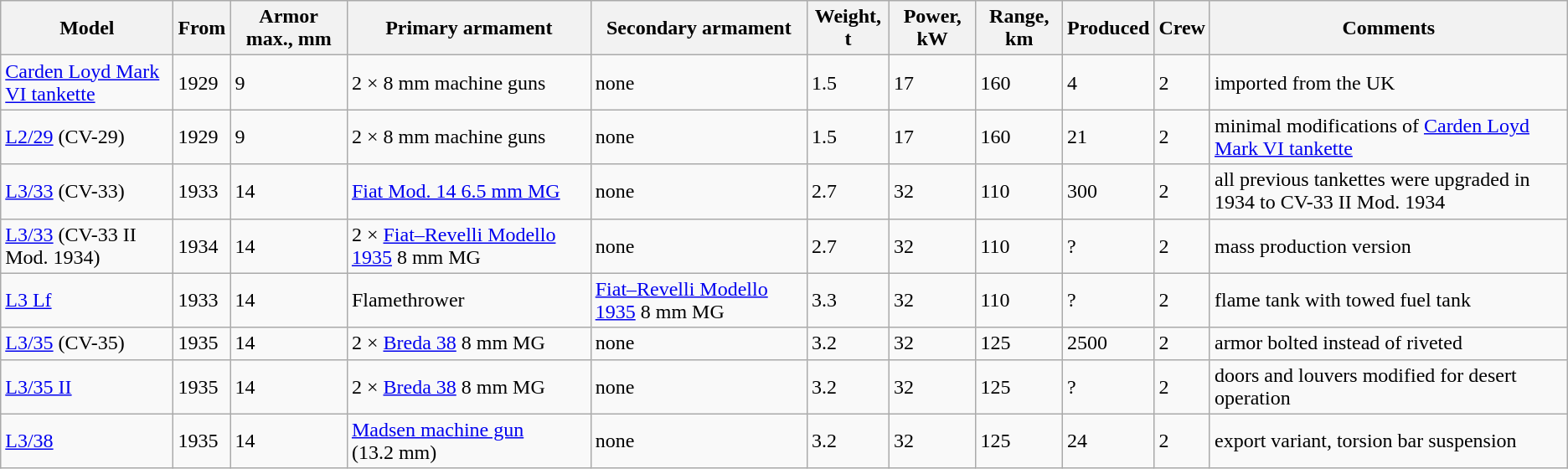<table class="wikitable sortable">
<tr>
<th>Model</th>
<th>From</th>
<th>Armor max., mm</th>
<th>Primary armament</th>
<th>Secondary armament</th>
<th>Weight, t</th>
<th>Power, kW</th>
<th>Range, km</th>
<th>Produced</th>
<th>Crew</th>
<th>Comments</th>
</tr>
<tr>
<td><a href='#'>Carden Loyd Mark VI tankette</a></td>
<td>1929</td>
<td>9</td>
<td>2 × 8 mm machine guns</td>
<td>none</td>
<td>1.5</td>
<td>17</td>
<td>160</td>
<td>4</td>
<td>2</td>
<td>imported from the UK</td>
</tr>
<tr>
<td><a href='#'>L2/29</a> (CV-29)</td>
<td>1929</td>
<td>9</td>
<td>2 × 8 mm machine guns</td>
<td>none</td>
<td>1.5</td>
<td>17</td>
<td>160</td>
<td>21</td>
<td>2</td>
<td>minimal modifications of <a href='#'>Carden Loyd Mark VI tankette</a></td>
</tr>
<tr>
<td><a href='#'>L3/33</a> (CV-33)</td>
<td>1933</td>
<td>14</td>
<td><a href='#'>Fiat Mod. 14 6.5 mm MG</a></td>
<td>none</td>
<td>2.7</td>
<td>32</td>
<td>110</td>
<td>300</td>
<td>2</td>
<td>all previous tankettes were upgraded in 1934 to CV-33 II Mod. 1934</td>
</tr>
<tr>
<td><a href='#'>L3/33</a> (CV-33 II Mod. 1934)</td>
<td>1934</td>
<td>14</td>
<td>2 × <a href='#'>Fiat–Revelli Modello 1935</a> 8 mm MG</td>
<td>none</td>
<td>2.7</td>
<td>32</td>
<td>110</td>
<td>?</td>
<td>2</td>
<td>mass production version</td>
</tr>
<tr>
<td><a href='#'>L3 Lf</a></td>
<td>1933</td>
<td>14</td>
<td>Flamethrower</td>
<td><a href='#'>Fiat–Revelli Modello 1935</a> 8 mm MG</td>
<td>3.3</td>
<td>32</td>
<td>110</td>
<td>?</td>
<td>2</td>
<td>flame tank with towed fuel tank</td>
</tr>
<tr>
<td><a href='#'>L3/35</a> (CV-35)</td>
<td>1935</td>
<td>14</td>
<td>2 × <a href='#'>Breda 38</a> 8 mm MG</td>
<td>none</td>
<td>3.2</td>
<td>32</td>
<td>125</td>
<td>2500</td>
<td>2</td>
<td>armor bolted instead of riveted</td>
</tr>
<tr>
<td><a href='#'>L3/35 II</a></td>
<td>1935</td>
<td>14</td>
<td>2 × <a href='#'>Breda 38</a> 8 mm MG</td>
<td>none</td>
<td>3.2</td>
<td>32</td>
<td>125</td>
<td>?</td>
<td>2</td>
<td>doors and louvers modified for desert operation</td>
</tr>
<tr>
<td><a href='#'>L3/38</a></td>
<td>1935</td>
<td>14</td>
<td><a href='#'>Madsen machine gun</a> (13.2 mm)</td>
<td>none</td>
<td>3.2</td>
<td>32</td>
<td>125</td>
<td>24</td>
<td>2</td>
<td>export variant, torsion bar suspension</td>
</tr>
</table>
